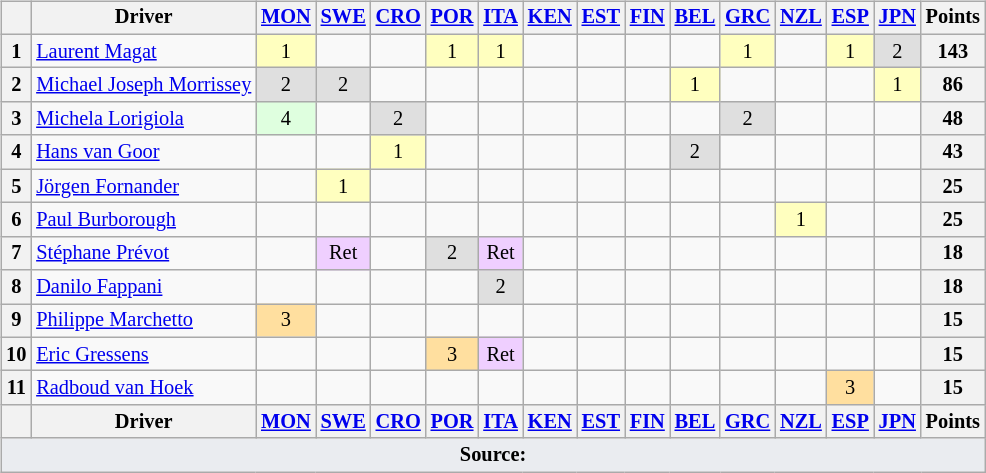<table>
<tr>
<td valign="top"><br><table class="wikitable" style="font-size: 85%; text-align: center">
<tr valign="top">
<th valign="middle"></th>
<th valign="middle">Driver</th>
<th><a href='#'>MON</a><br></th>
<th><a href='#'>SWE</a><br></th>
<th><a href='#'>CRO</a><br></th>
<th><a href='#'>POR</a><br></th>
<th><a href='#'>ITA</a><br></th>
<th><a href='#'>KEN</a><br></th>
<th><a href='#'>EST</a><br></th>
<th><a href='#'>FIN</a><br></th>
<th><a href='#'>BEL</a><br></th>
<th><a href='#'>GRC</a><br></th>
<th><a href='#'>NZL</a><br></th>
<th><a href='#'>ESP</a><br></th>
<th><a href='#'>JPN</a><br></th>
<th valign="middle">Points</th>
</tr>
<tr>
<th>1</th>
<td align="left"> <a href='#'>Laurent Magat</a></td>
<td style="background:#ffffbf">1</td>
<td></td>
<td></td>
<td style="background:#ffffbf">1</td>
<td style="background:#ffffbf">1</td>
<td></td>
<td></td>
<td></td>
<td></td>
<td style="background:#ffffbf">1</td>
<td></td>
<td style="background:#ffffbf">1</td>
<td style="background:#dfdfdf">2</td>
<th>143</th>
</tr>
<tr>
<th>2</th>
<td align="left"> <a href='#'>Michael Joseph Morrissey</a></td>
<td style="background:#dfdfdf">2</td>
<td style="background:#dfdfdf">2</td>
<td></td>
<td></td>
<td></td>
<td></td>
<td></td>
<td></td>
<td style="background:#ffffbf">1</td>
<td></td>
<td></td>
<td></td>
<td style="background:#ffffbf">1</td>
<th>86</th>
</tr>
<tr>
<th>3</th>
<td align="left"> <a href='#'>Michela Lorigiola</a></td>
<td style="background:#dfffdf">4</td>
<td></td>
<td style="background:#dfdfdf">2</td>
<td></td>
<td></td>
<td></td>
<td></td>
<td></td>
<td></td>
<td style="background:#dfdfdf">2</td>
<td></td>
<td></td>
<td></td>
<th>48</th>
</tr>
<tr>
<th>4</th>
<td align="left"> <a href='#'>Hans van Goor</a></td>
<td></td>
<td></td>
<td style="background:#ffffbf">1</td>
<td></td>
<td></td>
<td></td>
<td></td>
<td></td>
<td style="background:#dfdfdf">2</td>
<td></td>
<td></td>
<td></td>
<td></td>
<th>43</th>
</tr>
<tr>
<th>5</th>
<td align="left"> <a href='#'>Jörgen Fornander</a></td>
<td></td>
<td style="background:#ffffbf">1</td>
<td></td>
<td></td>
<td></td>
<td></td>
<td></td>
<td></td>
<td></td>
<td></td>
<td></td>
<td></td>
<td></td>
<th>25</th>
</tr>
<tr>
<th>6</th>
<td align="left"> <a href='#'>Paul Burborough</a></td>
<td></td>
<td></td>
<td></td>
<td></td>
<td></td>
<td></td>
<td></td>
<td></td>
<td></td>
<td></td>
<td style="background:#ffffbf">1</td>
<td></td>
<td></td>
<th>25</th>
</tr>
<tr>
<th>7</th>
<td align="left"> <a href='#'>Stéphane Prévot</a></td>
<td></td>
<td style="background:#efcfff">Ret</td>
<td></td>
<td style="background:#dfdfdf">2</td>
<td style="background:#efcfff">Ret</td>
<td></td>
<td></td>
<td></td>
<td></td>
<td></td>
<td></td>
<td></td>
<td></td>
<th>18</th>
</tr>
<tr>
<th>8</th>
<td align="left"> <a href='#'>Danilo Fappani</a></td>
<td></td>
<td></td>
<td></td>
<td></td>
<td style="background:#dfdfdf">2</td>
<td></td>
<td></td>
<td></td>
<td></td>
<td></td>
<td></td>
<td></td>
<td></td>
<th>18</th>
</tr>
<tr>
<th>9</th>
<td align="left"> <a href='#'>Philippe Marchetto</a></td>
<td style="background:#ffdf9f">3</td>
<td></td>
<td></td>
<td></td>
<td></td>
<td></td>
<td></td>
<td></td>
<td></td>
<td></td>
<td></td>
<td></td>
<td></td>
<th>15</th>
</tr>
<tr>
<th>10</th>
<td align="left"> <a href='#'>Eric Gressens</a></td>
<td></td>
<td></td>
<td></td>
<td style="background:#ffdf9f">3</td>
<td style="background:#efcfff">Ret</td>
<td></td>
<td></td>
<td></td>
<td></td>
<td></td>
<td></td>
<td></td>
<td></td>
<th>15</th>
</tr>
<tr>
<th>11</th>
<td align="left"> <a href='#'>Radboud van Hoek</a></td>
<td></td>
<td></td>
<td></td>
<td></td>
<td></td>
<td></td>
<td></td>
<td></td>
<td></td>
<td></td>
<td></td>
<td style="background:#ffdf9f">3</td>
<td></td>
<th>15</th>
</tr>
<tr>
<th valign="middle"></th>
<th valign="middle">Driver</th>
<th><a href='#'>MON</a><br></th>
<th><a href='#'>SWE</a><br></th>
<th><a href='#'>CRO</a><br></th>
<th><a href='#'>POR</a><br></th>
<th><a href='#'>ITA</a><br></th>
<th><a href='#'>KEN</a><br></th>
<th><a href='#'>EST</a><br></th>
<th><a href='#'>FIN</a><br></th>
<th><a href='#'>BEL</a><br></th>
<th><a href='#'>GRC</a><br></th>
<th><a href='#'>NZL</a><br></th>
<th><a href='#'>ESP</a><br></th>
<th><a href='#'>JPN</a><br></th>
<th valign="middle">Points</th>
</tr>
<tr>
<td colspan="16" style="background-color:#EAECF0;text-align:center"><strong>Source:</strong></td>
</tr>
</table>
</td>
<td valign="top"><br></td>
</tr>
</table>
